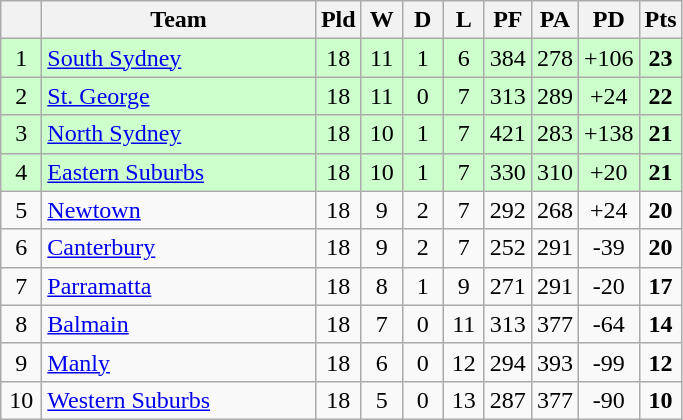<table class="wikitable" style="text-align:center;">
<tr>
<th style="width:20px;" abbr="Position×"></th>
<th width=175>Team</th>
<th style="width:20px;" abbr="Played">Pld</th>
<th style="width:20px;" abbr="Won">W</th>
<th style="width:20px;" abbr="Drawn">D</th>
<th style="width:20px;" abbr="Lost">L</th>
<th style="width:20px;" abbr="Points for">PF</th>
<th style="width:20px;" abbr="Points against">PA</th>
<th style="width:20px;" abbr="Points difference">PD</th>
<th style="width:20px;" abbr="Points">Pts</th>
</tr>
<tr style="background:#cfc;">
<td>1</td>
<td style="text-align:left;"> <a href='#'>South Sydney</a></td>
<td>18</td>
<td>11</td>
<td>1</td>
<td>6</td>
<td>384</td>
<td>278</td>
<td>+106</td>
<td><strong>23</strong></td>
</tr>
<tr style="background:#cfc;">
<td>2</td>
<td style="text-align:left;"> <a href='#'>St. George</a></td>
<td>18</td>
<td>11</td>
<td>0</td>
<td>7</td>
<td>313</td>
<td>289</td>
<td>+24</td>
<td><strong>22</strong></td>
</tr>
<tr style="background:#cfc;">
<td>3</td>
<td style="text-align:left;"> <a href='#'>North Sydney</a></td>
<td>18</td>
<td>10</td>
<td>1</td>
<td>7</td>
<td>421</td>
<td>283</td>
<td>+138</td>
<td><strong>21</strong></td>
</tr>
<tr style="background:#cfc;">
<td>4</td>
<td style="text-align:left;"> <a href='#'>Eastern Suburbs</a></td>
<td>18</td>
<td>10</td>
<td>1</td>
<td>7</td>
<td>330</td>
<td>310</td>
<td>+20</td>
<td><strong>21</strong></td>
</tr>
<tr>
<td>5</td>
<td style="text-align:left;"> <a href='#'>Newtown</a></td>
<td>18</td>
<td>9</td>
<td>2</td>
<td>7</td>
<td>292</td>
<td>268</td>
<td>+24</td>
<td><strong>20</strong></td>
</tr>
<tr>
<td>6</td>
<td style="text-align:left;"> <a href='#'>Canterbury</a></td>
<td>18</td>
<td>9</td>
<td>2</td>
<td>7</td>
<td>252</td>
<td>291</td>
<td>-39</td>
<td><strong>20</strong></td>
</tr>
<tr>
<td>7</td>
<td style="text-align:left;"> <a href='#'>Parramatta</a></td>
<td>18</td>
<td>8</td>
<td>1</td>
<td>9</td>
<td>271</td>
<td>291</td>
<td>-20</td>
<td><strong>17</strong></td>
</tr>
<tr>
<td>8</td>
<td style="text-align:left;"> <a href='#'>Balmain</a></td>
<td>18</td>
<td>7</td>
<td>0</td>
<td>11</td>
<td>313</td>
<td>377</td>
<td>-64</td>
<td><strong>14</strong></td>
</tr>
<tr>
<td>9</td>
<td style="text-align:left;"> <a href='#'>Manly</a></td>
<td>18</td>
<td>6</td>
<td>0</td>
<td>12</td>
<td>294</td>
<td>393</td>
<td>-99</td>
<td><strong>12</strong></td>
</tr>
<tr>
<td>10</td>
<td style="text-align:left;"> <a href='#'>Western Suburbs</a></td>
<td>18</td>
<td>5</td>
<td>0</td>
<td>13</td>
<td>287</td>
<td>377</td>
<td>-90</td>
<td><strong>10</strong></td>
</tr>
</table>
